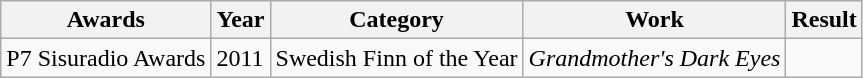<table class="wikitable sortable">
<tr>
<th>Awards</th>
<th>Year</th>
<th>Category</th>
<th>Work</th>
<th>Result</th>
</tr>
<tr>
<td>P7 Sisuradio Awards</td>
<td>2011</td>
<td>Swedish Finn of the Year</td>
<td><em>Grandmother's Dark Eyes</em></td>
<td></td>
</tr>
</table>
